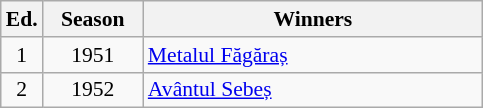<table class="wikitable" style="font-size:90%">
<tr>
<th><abbr>Ed.</abbr></th>
<th width="60">Season</th>
<th width="220">Winners</th>
</tr>
<tr>
<td align=center>1</td>
<td align=center>1951</td>
<td><a href='#'>Metalul Făgăraș</a></td>
</tr>
<tr>
<td align=center>2</td>
<td align=center>1952</td>
<td><a href='#'>Avântul Sebeș</a></td>
</tr>
</table>
